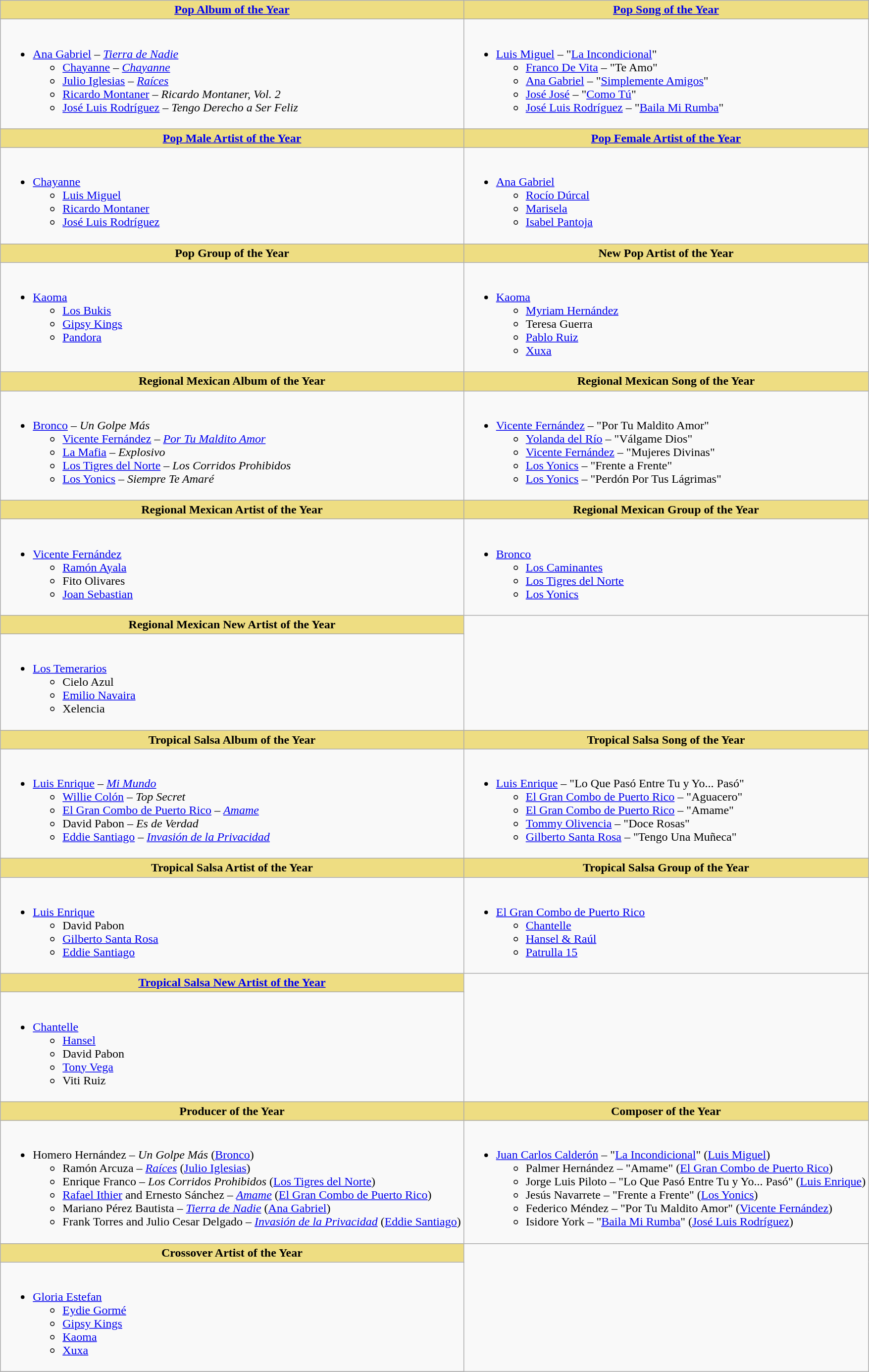<table class=wikitable>
<tr>
<th scope="col" style="background:#EEDD82;" ! style="width="50%"><a href='#'>Pop Album of the Year</a></th>
<th scope="col" style="background:#EEDD82;" ! style="width="50%"><a href='#'>Pop Song of the Year</a></th>
</tr>
<tr>
<td scope="row" valign="top"><br><ul><li><a href='#'>Ana Gabriel</a> – <em><a href='#'>Tierra de Nadie</a></em><ul><li><a href='#'>Chayanne</a> – <em><a href='#'>Chayanne</a></em></li><li><a href='#'>Julio Iglesias</a> – <em><a href='#'>Raíces</a></em></li><li><a href='#'>Ricardo Montaner</a> – <em>Ricardo Montaner, Vol. 2</em></li><li><a href='#'>José Luis Rodríguez</a> – <em>Tengo Derecho a Ser Feliz</em></li></ul></li></ul></td>
<td scope="row" valign="top"><br><ul><li><a href='#'>Luis Miguel</a> – "<a href='#'>La Incondicional</a>"<ul><li><a href='#'>Franco De Vita</a> – "Te Amo"</li><li><a href='#'>Ana Gabriel</a> – "<a href='#'>Simplemente Amigos</a>"</li><li><a href='#'>José José</a> – "<a href='#'>Como Tú</a>"</li><li><a href='#'>José Luis Rodríguez</a> – "<a href='#'>Baila Mi Rumba</a>"</li></ul></li></ul></td>
</tr>
<tr>
<th scope="col" style="background:#EEDD82;" ! style="width="50%"><a href='#'>Pop Male Artist of the Year</a></th>
<th scope="col" style="background:#EEDD82;" ! style="width="50%"><a href='#'>Pop Female Artist of the Year</a></th>
</tr>
<tr>
<td scope="row" valign="top"><br><ul><li><a href='#'>Chayanne</a><ul><li><a href='#'>Luis Miguel</a></li><li><a href='#'>Ricardo Montaner</a></li><li><a href='#'>José Luis Rodríguez</a></li></ul></li></ul></td>
<td scope="row" valign="top"><br><ul><li><a href='#'>Ana Gabriel</a><ul><li><a href='#'>Rocío Dúrcal</a></li><li><a href='#'>Marisela</a></li><li><a href='#'>Isabel Pantoja</a></li></ul></li></ul></td>
</tr>
<tr>
<th scope="col" style="background:#EEDD82;" ! style="width="50%">Pop Group of the Year</th>
<th scope="col" style="background:#EEDD82;" ! style="width="50%">New Pop Artist of the Year</th>
</tr>
<tr>
<td scope="row" valign="top"><br><ul><li><a href='#'>Kaoma</a><ul><li><a href='#'>Los Bukis</a></li><li><a href='#'>Gipsy Kings</a></li><li><a href='#'>Pandora</a></li></ul></li></ul></td>
<td scope="row" valign="top"><br><ul><li><a href='#'>Kaoma</a><ul><li><a href='#'>Myriam Hernández</a></li><li>Teresa Guerra</li><li><a href='#'>Pablo Ruiz</a></li><li><a href='#'>Xuxa</a></li></ul></li></ul></td>
</tr>
<tr>
<th scope="col" style="background:#EEDD82;" ! style="width="50%">Regional Mexican Album of the Year</th>
<th scope="col" style="background:#EEDD82;" ! style="width="50%">Regional Mexican Song of the Year</th>
</tr>
<tr>
<td scope="row" valign="top"><br><ul><li><a href='#'>Bronco</a> – <em>Un Golpe Más</em><ul><li><a href='#'>Vicente Fernández</a> – <em><a href='#'>Por Tu Maldito Amor</a></em></li><li><a href='#'>La Mafia</a> – <em>Explosivo</em></li><li><a href='#'>Los Tigres del Norte</a> – <em>Los Corridos Prohibidos</em></li><li><a href='#'>Los Yonics</a> – <em>Siempre Te Amaré</em></li></ul></li></ul></td>
<td scope="row" valign="top"><br><ul><li><a href='#'>Vicente Fernández</a> – "Por Tu Maldito Amor"<ul><li><a href='#'>Yolanda del Río</a> – "Válgame Dios"</li><li><a href='#'>Vicente Fernández</a> – "Mujeres Divinas"</li><li><a href='#'>Los Yonics</a> – "Frente a Frente"</li><li><a href='#'>Los Yonics</a> – "Perdón Por Tus Lágrimas"</li></ul></li></ul></td>
</tr>
<tr>
<th scope="col" style="background:#EEDD82;" ! style="width="50%">Regional Mexican Artist of the Year</th>
<th scope="col" style="background:#EEDD82;" ! style="width="50%">Regional Mexican Group of the Year</th>
</tr>
<tr>
<td scope="row" valign="top"><br><ul><li><a href='#'>Vicente Fernández</a><ul><li><a href='#'>Ramón Ayala</a></li><li>Fito Olivares</li><li><a href='#'>Joan Sebastian</a></li></ul></li></ul></td>
<td scope="row" valign="top"><br><ul><li><a href='#'>Bronco</a><ul><li><a href='#'>Los Caminantes</a></li><li><a href='#'>Los Tigres del Norte</a></li><li><a href='#'>Los Yonics</a></li></ul></li></ul></td>
</tr>
<tr>
<th scope="col" style="background:#EEDD82;" ! style="width="50%">Regional Mexican New Artist of the Year</th>
</tr>
<tr>
<td scope="row" valign="top"><br><ul><li><a href='#'>Los Temerarios</a><ul><li>Cielo Azul</li><li><a href='#'>Emilio Navaira</a></li><li>Xelencia</li></ul></li></ul></td>
</tr>
<tr>
<th scope="col" style="background:#EEDD82;" ! style="width="50%">Tropical Salsa Album of the Year</th>
<th scope="col" style="background:#EEDD82;" ! style="width="50%">Tropical Salsa Song of the Year</th>
</tr>
<tr>
<td scope="row" valign="top"><br><ul><li><a href='#'>Luis Enrique</a> – <em><a href='#'>Mi Mundo</a></em><ul><li><a href='#'>Willie Colón</a> – <em>Top Secret</em></li><li><a href='#'>El Gran Combo de Puerto Rico</a> – <em><a href='#'>Amame</a></em></li><li>David Pabon – <em>Es de Verdad</em></li><li><a href='#'>Eddie Santiago</a> – <em><a href='#'>Invasión de la Privacidad</a></em></li></ul></li></ul></td>
<td scope="row" valign="top"><br><ul><li><a href='#'>Luis Enrique</a> – "Lo Que Pasó Entre Tu y Yo... Pasó"<ul><li><a href='#'>El Gran Combo de Puerto Rico</a> – "Aguacero"</li><li><a href='#'>El Gran Combo de Puerto Rico</a> – "Amame"</li><li><a href='#'>Tommy Olivencia</a> – "Doce Rosas"</li><li><a href='#'>Gilberto Santa Rosa</a> – "Tengo Una Muñeca"</li></ul></li></ul></td>
</tr>
<tr>
<th scope="col" style="background:#EEDD82;" ! style="width="50%">Tropical Salsa Artist of the Year</th>
<th scope="col" style="background:#EEDD82;" ! style="width="50%">Tropical Salsa Group of the Year</th>
</tr>
<tr>
<td scope="row" valign="top"><br><ul><li><a href='#'>Luis Enrique</a><ul><li>David Pabon</li><li><a href='#'>Gilberto Santa Rosa</a></li><li><a href='#'>Eddie Santiago</a></li></ul></li></ul></td>
<td scope="row" valign="top"><br><ul><li><a href='#'>El Gran Combo de Puerto Rico</a><ul><li><a href='#'>Chantelle</a></li><li><a href='#'>Hansel & Raúl</a></li><li><a href='#'>Patrulla 15</a></li></ul></li></ul></td>
</tr>
<tr>
<th scope="col" style="background:#EEDD82;" ! style="width="50%"><a href='#'>Tropical Salsa New Artist of the Year</a></th>
</tr>
<tr>
<td scope="row" valign="top"><br><ul><li><a href='#'>Chantelle</a><ul><li><a href='#'>Hansel</a></li><li>David Pabon</li><li><a href='#'>Tony Vega</a></li><li>Viti Ruiz</li></ul></li></ul></td>
</tr>
<tr>
<th scope="col" style="background:#EEDD82;" ! style="width="50%">Producer of the Year</th>
<th scope="col" style="background:#EEDD82;" ! style="width="50%">Composer of the Year</th>
</tr>
<tr>
<td scope="row" valign="top"><br><ul><li>Homero Hernández – <em>Un Golpe Más</em> (<a href='#'>Bronco</a>)<ul><li>Ramón Arcuza – <em><a href='#'>Raíces</a></em> (<a href='#'>Julio Iglesias</a>)</li><li>Enrique Franco – <em>Los Corridos Prohibidos</em> (<a href='#'>Los Tigres del Norte</a>)</li><li><a href='#'>Rafael Ithier</a> and Ernesto Sánchez – <em><a href='#'>Amame</a></em> (<a href='#'>El Gran Combo de Puerto Rico</a>)</li><li>Mariano Pérez Bautista – <em><a href='#'>Tierra de Nadie</a></em> (<a href='#'>Ana Gabriel</a>)</li><li>Frank Torres and Julio Cesar Delgado – <em><a href='#'>Invasión de la Privacidad</a></em> (<a href='#'>Eddie Santiago</a>)</li></ul></li></ul></td>
<td scope="row" valign="top"><br><ul><li><a href='#'>Juan Carlos Calderón</a> – "<a href='#'>La Incondicional</a>" (<a href='#'>Luis Miguel</a>)<ul><li>Palmer Hernández – "Amame" (<a href='#'>El Gran Combo de Puerto Rico</a>)</li><li>Jorge Luis Piloto – "Lo Que Pasó Entre Tu y Yo... Pasó" (<a href='#'>Luis Enrique</a>)</li><li>Jesús Navarrete – "Frente a Frente" (<a href='#'>Los Yonics</a>)</li><li>Federico Méndez – "Por Tu Maldito Amor" (<a href='#'>Vicente Fernández</a>)</li><li>Isidore York – "<a href='#'>Baila Mi Rumba</a>" (<a href='#'>José Luis Rodríguez</a>)</li></ul></li></ul></td>
</tr>
<tr>
<th scope="col" style="background:#EEDD82;" ! style="width="50%">Crossover Artist of the Year</th>
</tr>
<tr>
<td scope="row" valign="top"><br><ul><li><a href='#'>Gloria Estefan</a><ul><li><a href='#'>Eydie Gormé</a></li><li><a href='#'>Gipsy Kings</a></li><li><a href='#'>Kaoma</a></li><li><a href='#'>Xuxa</a></li></ul></li></ul></td>
</tr>
<tr>
</tr>
</table>
